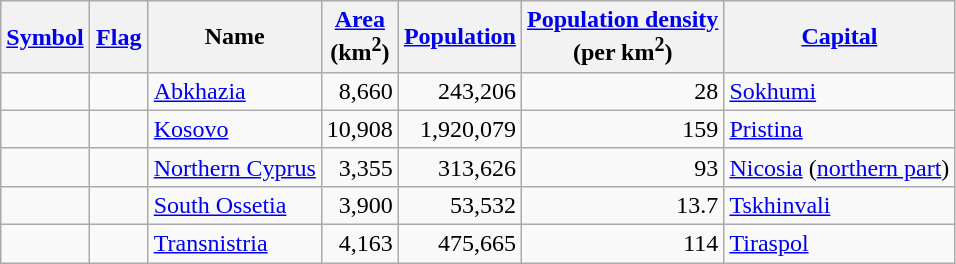<table class="sortable wikitable">
<tr>
<th style="line-height:95%; width:2em" class="unsortable"><a href='#'>Symbol</a></th>
<th style="line-height:95%; width:2em" class="unsortable"><a href='#'>Flag</a></th>
<th>Name</th>
<th><a href='#'>Area</a><br>(km<sup>2</sup>)</th>
<th><a href='#'>Population</a><br></th>
<th><a href='#'>Population density</a><br>(per km<sup>2</sup>)</th>
<th><a href='#'>Capital</a></th>
</tr>
<tr>
<td style="text-align:center"></td>
<td style="text-align:center"></td>
<td><a href='#'>Abkhazia</a></td>
<td style="text-align:right;">8,660</td>
<td style="text-align:right;">243,206</td>
<td style="text-align:right;">28</td>
<td><a href='#'>Sokhumi</a></td>
</tr>
<tr>
<td style="text-align:center"></td>
<td style="text-align:center"></td>
<td><a href='#'>Kosovo</a></td>
<td style="text-align:right;">10,908</td>
<td style="text-align:right;">1,920,079</td>
<td style="text-align:right;">159</td>
<td><a href='#'>Pristina</a></td>
</tr>
<tr>
<td style="text-align:center"></td>
<td style="text-align:center"></td>
<td><a href='#'>Northern Cyprus</a></td>
<td style="text-align:right;">3,355</td>
<td style="text-align:right;">313,626</td>
<td style="text-align:right;">93</td>
<td><a href='#'>Nicosia</a> (<a href='#'>northern part</a>)</td>
</tr>
<tr>
<td style="text-align:center"></td>
<td style="text-align:center"></td>
<td><a href='#'>South Ossetia</a></td>
<td style="text-align:right;">3,900</td>
<td style="text-align:right;">53,532</td>
<td style="text-align:right;">13.7</td>
<td><a href='#'>Tskhinvali</a></td>
</tr>
<tr>
<td style="text-align:center"></td>
<td style="text-align:center"></td>
<td><a href='#'>Transnistria</a></td>
<td style="text-align:right;">4,163</td>
<td style="text-align:right;">475,665</td>
<td style="text-align:right;">114</td>
<td><a href='#'>Tiraspol</a></td>
</tr>
</table>
